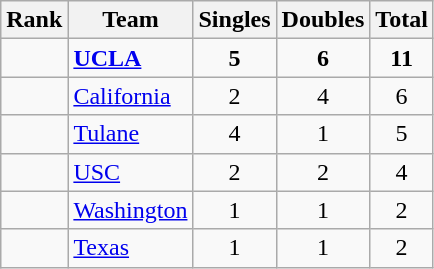<table class="wikitable sortable" style="text-align:center">
<tr>
<th>Rank</th>
<th>Team</th>
<th>Singles</th>
<th>Doubles</th>
<th>Total</th>
</tr>
<tr>
<td></td>
<td align=left><strong><a href='#'>UCLA</a></strong></td>
<td><strong>5</strong></td>
<td><strong>6</strong></td>
<td><strong>11</strong></td>
</tr>
<tr>
<td></td>
<td align=left><a href='#'>California</a></td>
<td>2</td>
<td>4</td>
<td>6</td>
</tr>
<tr>
<td></td>
<td align=left><a href='#'>Tulane</a></td>
<td>4</td>
<td>1</td>
<td>5</td>
</tr>
<tr>
<td></td>
<td align=left><a href='#'>USC</a></td>
<td>2</td>
<td>2</td>
<td>4</td>
</tr>
<tr>
<td></td>
<td align=left><a href='#'>Washington</a></td>
<td>1</td>
<td>1</td>
<td>2</td>
</tr>
<tr>
<td></td>
<td align=left><a href='#'>Texas</a></td>
<td>1</td>
<td>1</td>
<td>2</td>
</tr>
</table>
